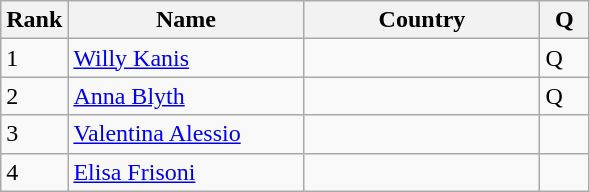<table class="wikitable">
<tr>
<th width=20>Rank</th>
<th width=150>Name</th>
<th width=150>Country</th>
<th width=25>Q</th>
</tr>
<tr>
<td>1</td>
<td><a href='#'>Willy Kanis</a></td>
<td></td>
<td>Q</td>
</tr>
<tr>
<td>2</td>
<td><a href='#'>Anna Blyth</a></td>
<td></td>
<td>Q</td>
</tr>
<tr>
<td>3</td>
<td><a href='#'>Valentina Alessio</a></td>
<td></td>
<td></td>
</tr>
<tr>
<td>4</td>
<td><a href='#'>Elisa Frisoni</a></td>
<td></td>
<td></td>
</tr>
</table>
